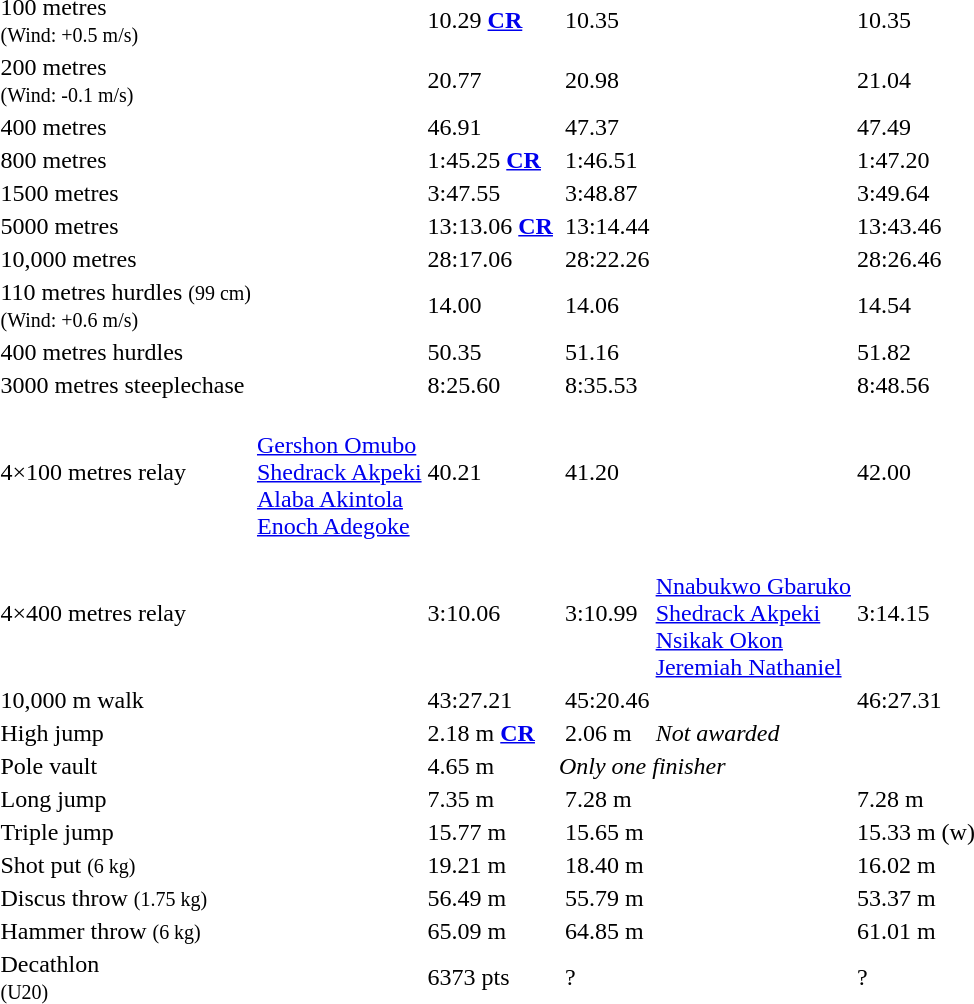<table>
<tr>
<td>100 metres<br><small>(Wind: +0.5 m/s)</small></td>
<td></td>
<td>10.29 <strong><a href='#'>CR</a></strong></td>
<td></td>
<td>10.35</td>
<td></td>
<td>10.35</td>
</tr>
<tr>
<td>200 metres<br><small>(Wind: -0.1 m/s)</small></td>
<td></td>
<td>20.77</td>
<td></td>
<td>20.98</td>
<td></td>
<td>21.04</td>
</tr>
<tr>
<td>400 metres</td>
<td></td>
<td>46.91</td>
<td></td>
<td>47.37</td>
<td></td>
<td>47.49</td>
</tr>
<tr>
<td>800 metres</td>
<td></td>
<td>1:45.25 <strong><a href='#'>CR</a></strong></td>
<td></td>
<td>1:46.51</td>
<td></td>
<td>1:47.20 </td>
</tr>
<tr>
<td>1500 metres</td>
<td></td>
<td>3:47.55</td>
<td></td>
<td>3:48.87</td>
<td></td>
<td>3:49.64</td>
</tr>
<tr>
<td>5000 metres</td>
<td></td>
<td>13:13.06 <strong><a href='#'>CR</a></strong></td>
<td></td>
<td>13:14.44</td>
<td></td>
<td>13:43.46</td>
</tr>
<tr>
<td>10,000 metres</td>
<td></td>
<td>28:17.06</td>
<td></td>
<td>28:22.26</td>
<td></td>
<td>28:26.46</td>
</tr>
<tr>
<td>110 metres hurdles <small>(99 cm)<br>(Wind: +0.6 m/s)</small></td>
<td></td>
<td>14.00</td>
<td></td>
<td>14.06</td>
<td></td>
<td>14.54</td>
</tr>
<tr>
<td>400 metres hurdles</td>
<td></td>
<td>50.35</td>
<td></td>
<td>51.16</td>
<td></td>
<td>51.82</td>
</tr>
<tr>
<td>3000 metres steeplechase</td>
<td></td>
<td>8:25.60</td>
<td></td>
<td>8:35.53</td>
<td></td>
<td>8:48.56</td>
</tr>
<tr>
<td>4×100 metres relay</td>
<td><br><a href='#'>Gershon Omubo</a><br><a href='#'>Shedrack Akpeki</a><br><a href='#'>Alaba Akintola</a><br><a href='#'>Enoch Adegoke</a></td>
<td>40.21</td>
<td></td>
<td>41.20</td>
<td></td>
<td>42.00</td>
</tr>
<tr>
<td>4×400 metres relay</td>
<td></td>
<td>3:10.06</td>
<td></td>
<td>3:10.99</td>
<td><br><a href='#'>Nnabukwo Gbaruko</a><br><a href='#'>Shedrack Akpeki</a><br><a href='#'>Nsikak Okon</a><br><a href='#'>Jeremiah Nathaniel</a></td>
<td>3:14.15</td>
</tr>
<tr>
<td>10,000 m walk</td>
<td></td>
<td>43:27.21</td>
<td></td>
<td>45:20.46</td>
<td></td>
<td>46:27.31</td>
</tr>
<tr>
<td>High jump</td>
<td></td>
<td>2.18 m <strong><a href='#'>CR</a></strong></td>
<td><br></td>
<td>2.06 m</td>
<td colspan=2><em>Not awarded</em></td>
</tr>
<tr>
<td>Pole vault</td>
<td></td>
<td>4.65 m</td>
<td colspan=4><em>Only one finisher</em></td>
</tr>
<tr>
<td>Long jump</td>
<td></td>
<td>7.35 m</td>
<td></td>
<td>7.28 m</td>
<td></td>
<td>7.28 m</td>
</tr>
<tr>
<td>Triple jump</td>
<td></td>
<td>15.77 m</td>
<td></td>
<td>15.65 m</td>
<td></td>
<td>15.33 m (w)</td>
</tr>
<tr>
<td>Shot put <small>(6 kg)</small></td>
<td></td>
<td>19.21 m</td>
<td></td>
<td>18.40 m</td>
<td></td>
<td>16.02 m</td>
</tr>
<tr>
<td>Discus throw <small>(1.75 kg)</small></td>
<td></td>
<td>56.49 m</td>
<td></td>
<td>55.79 m</td>
<td></td>
<td>53.37 m</td>
</tr>
<tr>
<td>Hammer throw <small>(6 kg)</small></td>
<td></td>
<td>65.09 m</td>
<td></td>
<td>64.85 m</td>
<td></td>
<td>61.01 m</td>
</tr>
<tr>
<td>Decathlon<br><small>(U20)</small></td>
<td></td>
<td>6373 pts</td>
<td></td>
<td>?</td>
<td></td>
<td>?</td>
</tr>
</table>
